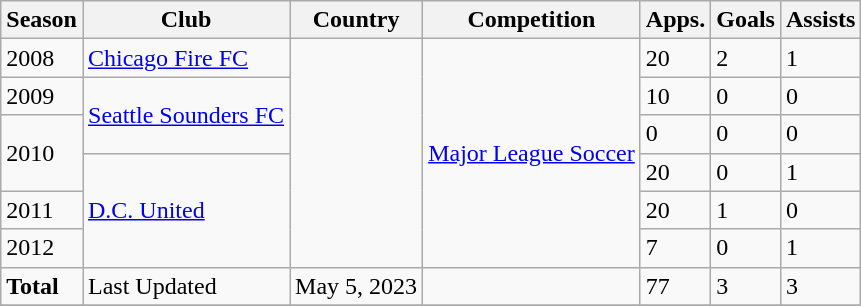<table class="wikitable">
<tr ---->
<th>Season</th>
<th>Club</th>
<th>Country</th>
<th>Competition</th>
<th>Apps.</th>
<th>Goals</th>
<th>Assists</th>
</tr>
<tr ---->
<td>2008</td>
<td><a href='#'>Chicago Fire FC</a></td>
<td rowspan="6"></td>
<td rowspan="6"><a href='#'>Major League Soccer</a></td>
<td>20</td>
<td>2</td>
<td>1</td>
</tr>
<tr ---->
<td>2009</td>
<td rowspan="2"><a href='#'>Seattle Sounders FC</a></td>
<td>10</td>
<td>0</td>
<td>0</td>
</tr>
<tr ---->
<td rowspan="2">2010</td>
<td>0</td>
<td>0</td>
<td>0</td>
</tr>
<tr ---->
<td rowspan="3"><a href='#'>D.C. United</a></td>
<td>20</td>
<td>0</td>
<td>1</td>
</tr>
<tr ---->
<td>2011</td>
<td>20</td>
<td>1</td>
<td>0</td>
</tr>
<tr ---->
<td>2012</td>
<td>7</td>
<td>0</td>
<td>1</td>
</tr>
<tr ---->
<td><strong>Total</strong></td>
<td>Last Updated</td>
<td>May 5, 2023</td>
<td></td>
<td>77</td>
<td>3</td>
<td>3</td>
</tr>
<tr ---->
</tr>
</table>
